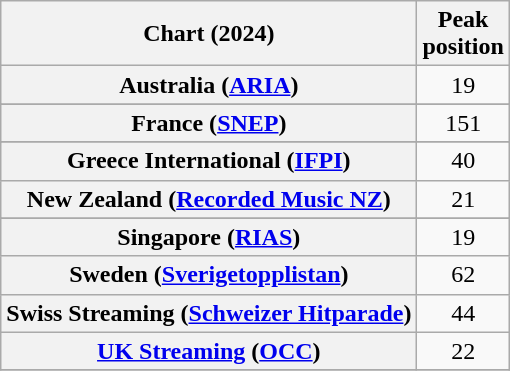<table class="wikitable sortable plainrowheaders" style="text-align:center">
<tr>
<th scope="col">Chart (2024)</th>
<th scope="col">Peak<br>position</th>
</tr>
<tr>
<th scope="row">Australia (<a href='#'>ARIA</a>)</th>
<td>19</td>
</tr>
<tr>
</tr>
<tr>
</tr>
<tr>
<th scope="row">France (<a href='#'>SNEP</a>)</th>
<td>151</td>
</tr>
<tr>
</tr>
<tr>
<th scope="row">Greece International (<a href='#'>IFPI</a>)</th>
<td>40</td>
</tr>
<tr>
<th scope="row">New Zealand (<a href='#'>Recorded Music NZ</a>)</th>
<td>21</td>
</tr>
<tr>
</tr>
<tr>
<th scope="row">Singapore (<a href='#'>RIAS</a>)</th>
<td>19</td>
</tr>
<tr>
<th scope="row">Sweden (<a href='#'>Sverigetopplistan</a>)</th>
<td>62</td>
</tr>
<tr>
<th scope="row">Swiss Streaming (<a href='#'>Schweizer Hitparade</a>)</th>
<td>44</td>
</tr>
<tr>
<th scope="row"><a href='#'>UK Streaming</a> (<a href='#'>OCC</a>)</th>
<td>22</td>
</tr>
<tr>
</tr>
</table>
